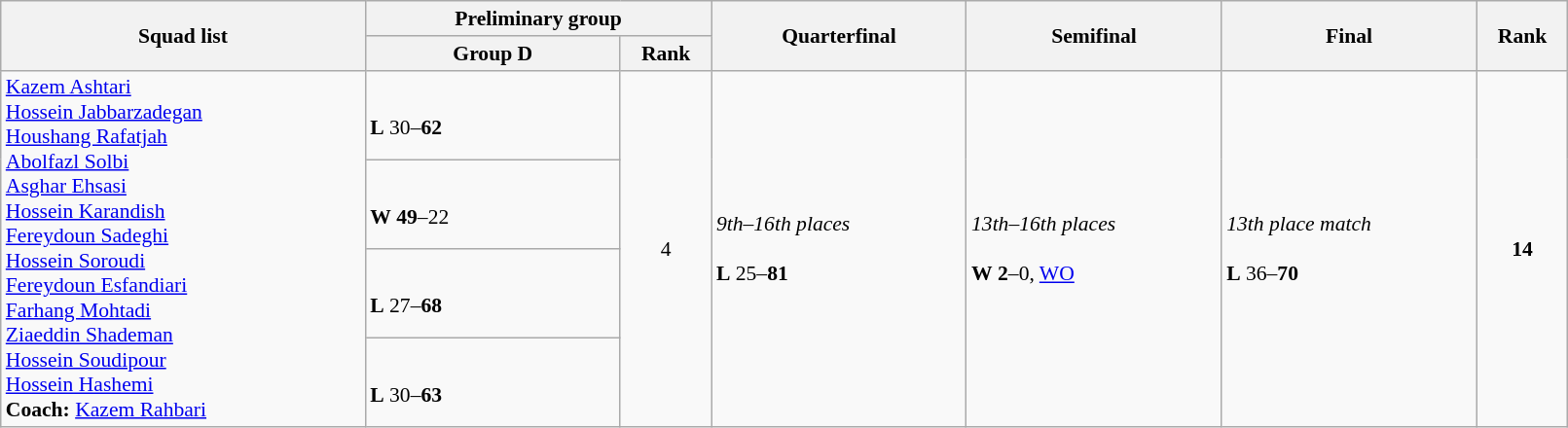<table class="wikitable" width="85%" style="text-align:left; font-size:90%">
<tr>
<th rowspan="2" width="20%">Squad list</th>
<th colspan="2">Preliminary group</th>
<th rowspan="2" width="14%">Quarterfinal</th>
<th rowspan="2" width="14%">Semifinal</th>
<th rowspan="2" width="14%">Final</th>
<th rowspan="2" width="5%">Rank</th>
</tr>
<tr>
<th width="14%">Group D</th>
<th width="5%">Rank</th>
</tr>
<tr>
<td rowspan="4"><a href='#'>Kazem Ashtari</a><br><a href='#'>Hossein Jabbarzadegan</a><br><a href='#'>Houshang Rafatjah</a><br><a href='#'>Abolfazl Solbi</a><br><a href='#'>Asghar Ehsasi</a><br><a href='#'>Hossein Karandish</a><br><a href='#'>Fereydoun Sadeghi</a><br><a href='#'>Hossein Soroudi</a><br><a href='#'>Fereydoun Esfandiari</a><br><a href='#'>Farhang Mohtadi</a><br><a href='#'>Ziaeddin Shademan</a><br><a href='#'>Hossein Soudipour</a><br><a href='#'>Hossein Hashemi</a><br> <strong>Coach:</strong> <a href='#'>Kazem Rahbari</a></td>
<td><br><strong>L</strong> 30–<strong>62</strong></td>
<td rowspan="4" align=center>4</td>
<td rowspan="4"><em>9th–16th places</em><br><br><strong>L</strong> 25–<strong>81</strong></td>
<td rowspan="4"><em>13th–16th places</em><br><br><strong>W</strong> <strong>2</strong>–0, <a href='#'>WO</a></td>
<td rowspan="4"><em>13th place match</em><br><br><strong>L</strong> 36–<strong>70</strong></td>
<td rowspan="4" align="center"><strong>14</strong></td>
</tr>
<tr>
<td><br><strong>W</strong> <strong>49</strong>–22</td>
</tr>
<tr>
<td><br><strong>L</strong> 27–<strong>68</strong></td>
</tr>
<tr>
<td><br><strong>L</strong> 30–<strong>63</strong></td>
</tr>
</table>
